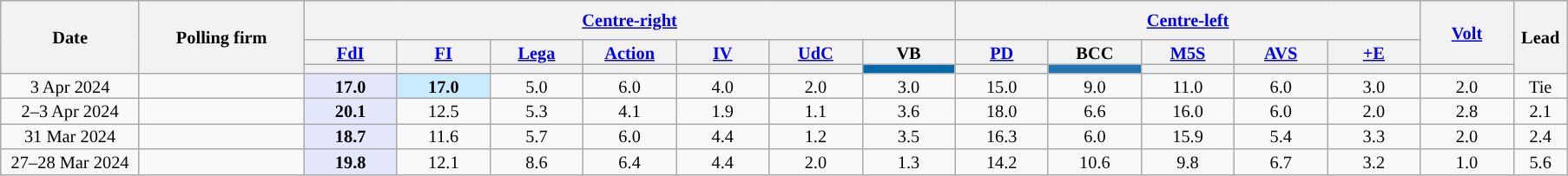<table class="wikitable collapsible" style="text-align:center;font-size:85%;line-height:13px">
<tr style="height:30px; background-color:#E9E9E9">
<th style="width:100px;" rowspan="3">Date</th>
<th style="width:120px;" rowspan="3">Polling firm</th>
<th colspan=7><a href='#'>Centre-right</a></th>
<th colspan=5><a href='#'>Centre-left</a></th>
<th style="width:65px;" rowspan=2><a href='#'>Volt</a></th>
<th style="width:35px;" rowspan="3">Lead</th>
</tr>
<tr>
<th style="width:65px;"><a href='#'>FdI</a></th>
<th style="width:65px;"><a href='#'>FI</a></th>
<th style="width:65px;"><a href='#'>Lega</a></th>
<th style="width:65px;"><a href='#'>Action</a></th>
<th style="width:65px;"><a href='#'>IV</a></th>
<th style="width:65px;"><a href='#'>UdC</a></th>
<th style="width:65px;">VB</th>
<th style="width:65px;"><a href='#'>PD</a></th>
<th style="width:65px;">BCC</th>
<th style="width:65px;"><a href='#'>M5S</a></th>
<th style="width:65px;"><a href='#'>AVS</a></th>
<th style="width:65px;"><a href='#'>+E</a></th>
</tr>
<tr>
<th style="background:"></th>
<th style="background:"></th>
<th style="background:"></th>
<th style="background:"></th>
<th style="background:"></th>
<th style="background-color:"></th>
<td bgcolor="#036aac"></td>
<th style="background:"></th>
<td style="background-color:#2175b2"></td>
<th style="background:"></th>
<th style="background:"></th>
<th style="background:"></th>
<th style="background:"></th>
</tr>
<tr>
<td>3 Apr 2024</td>
<td></td>
<td style="background:#E5E7FF;"><strong>17.0</strong></td>
<td style="background:#C8EBFF;"><strong>17.0</strong></td>
<td>5.0</td>
<td>6.0</td>
<td>4.0</td>
<td>2.0</td>
<td>3.0</td>
<td>15.0</td>
<td>9.0</td>
<td>11.0</td>
<td>6.0</td>
<td>3.0</td>
<td>2.0</td>
<td>Tie</td>
</tr>
<tr>
<td>2–3 Apr 2024</td>
<td></td>
<td style="background:#E5E7FF;"><strong>20.1</strong></td>
<td>12.5</td>
<td>5.3</td>
<td>4.1</td>
<td>1.9</td>
<td>1.1</td>
<td>3.6</td>
<td>18.0</td>
<td>6.6</td>
<td>16.0</td>
<td>6.0</td>
<td>2.0</td>
<td>2.8</td>
<td style="background:">2.1</td>
</tr>
<tr>
<td>31 Mar 2024</td>
<td></td>
<td style="background:#E5E7FF;"><strong>18.7</strong></td>
<td>11.6</td>
<td>5.7</td>
<td>6.0</td>
<td>4.4</td>
<td>1.2</td>
<td>3.5</td>
<td>16.3</td>
<td>6.0</td>
<td>15.9</td>
<td>5.4</td>
<td>3.3</td>
<td>2.0</td>
<td style="background:">2.4</td>
</tr>
<tr>
<td>27–28 Mar 2024</td>
<td></td>
<td style="background:#E5E7FF;"><strong>19.8</strong></td>
<td>12.1</td>
<td>8.6</td>
<td>6.4</td>
<td>4.4</td>
<td>2.0</td>
<td>1.3</td>
<td>14.2</td>
<td>10.6</td>
<td>9.8</td>
<td>6.7</td>
<td>3.2</td>
<td>1.0</td>
<td style="background:">5.6</td>
</tr>
</table>
